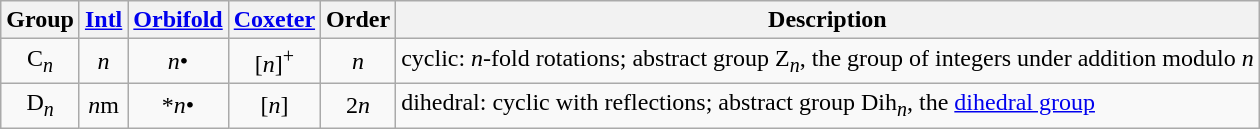<table class="wikitable">
<tr>
<th>Group</th>
<th><a href='#'>Intl</a></th>
<th><a href='#'>Orbifold</a></th>
<th><a href='#'>Coxeter</a></th>
<th>Order</th>
<th>Description</th>
</tr>
<tr align=center>
<td>C<sub><em>n</em></sub></td>
<td><em>n</em></td>
<td><span><em>n</em>•</span></td>
<td>[<em>n</em>]<sup>+</sup></td>
<td><em>n</em></td>
<td align=left>cyclic: <em>n</em>-fold rotations; abstract group Z<sub><em>n</em></sub>, the group of integers under addition modulo <em>n</em></td>
</tr>
<tr align=center>
<td>D<sub><em>n</em></sub></td>
<td><em>n</em>m</td>
<td><span>*<em>n</em>•</span></td>
<td>[<em>n</em>]</td>
<td>2<em>n</em></td>
<td align=left>dihedral: cyclic with reflections; abstract group Dih<sub><em>n</em></sub>, the <a href='#'>dihedral group</a></td>
</tr>
</table>
